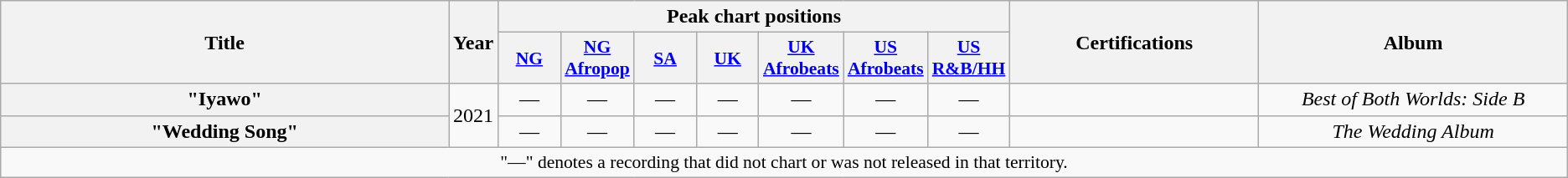<table class="wikitable plainrowheaders" style="text-align:center;">
<tr>
<th scope="col" rowspan="2" style="width:22em;">Title</th>
<th scope="col" rowspan="2" style="width:1em;">Year</th>
<th colspan="7" scope="col">Peak chart positions</th>
<th scope="col" rowspan="2" style="width:12em;">Certifications</th>
<th scope="col" rowspan="2" style="width:15em;">Album</th>
</tr>
<tr>
<th scope="col" style="width:3em;font-size:90%;"><a href='#'>NG</a><br></th>
<th scope="col" style="width:3em;font-size:90%;"><a href='#'>NG<br>Afropop</a></th>
<th scope="col" style="width:3em;font-size:90%;"><a href='#'>SA</a><br></th>
<th scope="col" style="width:3em;font-size:90%;"><a href='#'>UK</a><br></th>
<th scope="col" style="width:3em;font-size:90%;"><a href='#'>UK<br>Afrobeats</a></th>
<th scope="col" style="width:3em;font-size:90%;"><a href='#'>US<br>Afrobeats</a></th>
<th scope="col" style="width:3em;font-size:90%;"><a href='#'>US<br>R&B/HH</a></th>
</tr>
<tr>
<th scope="row">"Iyawo"<br></th>
<td rowspan="2">2021</td>
<td>—</td>
<td>—</td>
<td>—</td>
<td>—</td>
<td>—</td>
<td>—</td>
<td>—</td>
<td></td>
<td><em>Best of Both Worlds: Side B</em></td>
</tr>
<tr>
<th scope="row">"Wedding Song"<br></th>
<td>—</td>
<td>—</td>
<td>—</td>
<td>—</td>
<td>—</td>
<td>—</td>
<td>—</td>
<td></td>
<td><em>The Wedding Album</em></td>
</tr>
<tr>
<td colspan="14" style="font-size:90%">"—" denotes a recording that did not chart or was not released in that territory.</td>
</tr>
</table>
